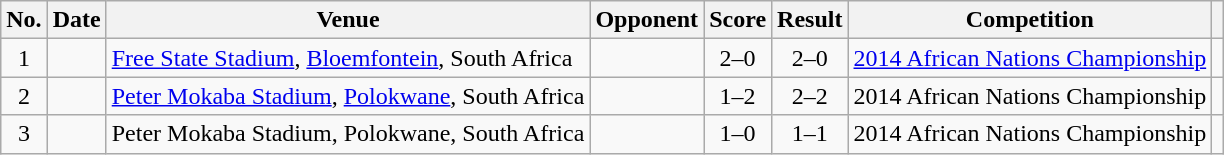<table class="wikitable sortable">
<tr>
<th scope="col">No.</th>
<th scope="col">Date</th>
<th scope="col">Venue</th>
<th scope="col">Opponent</th>
<th scope="col">Score</th>
<th scope="col">Result</th>
<th scope="col">Competition</th>
<th scope="col" class="unsortable"></th>
</tr>
<tr>
<td style="text-align:center">1</td>
<td></td>
<td><a href='#'>Free State Stadium</a>, <a href='#'>Bloemfontein</a>, South Africa</td>
<td></td>
<td style="text-align:center">2–0</td>
<td style="text-align:center">2–0</td>
<td><a href='#'>2014 African Nations Championship</a></td>
<td></td>
</tr>
<tr>
<td style="text-align:center">2</td>
<td></td>
<td><a href='#'>Peter Mokaba Stadium</a>, <a href='#'>Polokwane</a>, South Africa</td>
<td></td>
<td style="text-align:center">1–2</td>
<td style="text-align:center">2–2</td>
<td>2014 African Nations Championship</td>
<td></td>
</tr>
<tr>
<td style="text-align:center">3</td>
<td></td>
<td>Peter Mokaba Stadium, Polokwane, South Africa</td>
<td></td>
<td style="text-align:center">1–0</td>
<td style="text-align:center">1–1</td>
<td>2014 African Nations Championship</td>
<td></td>
</tr>
</table>
